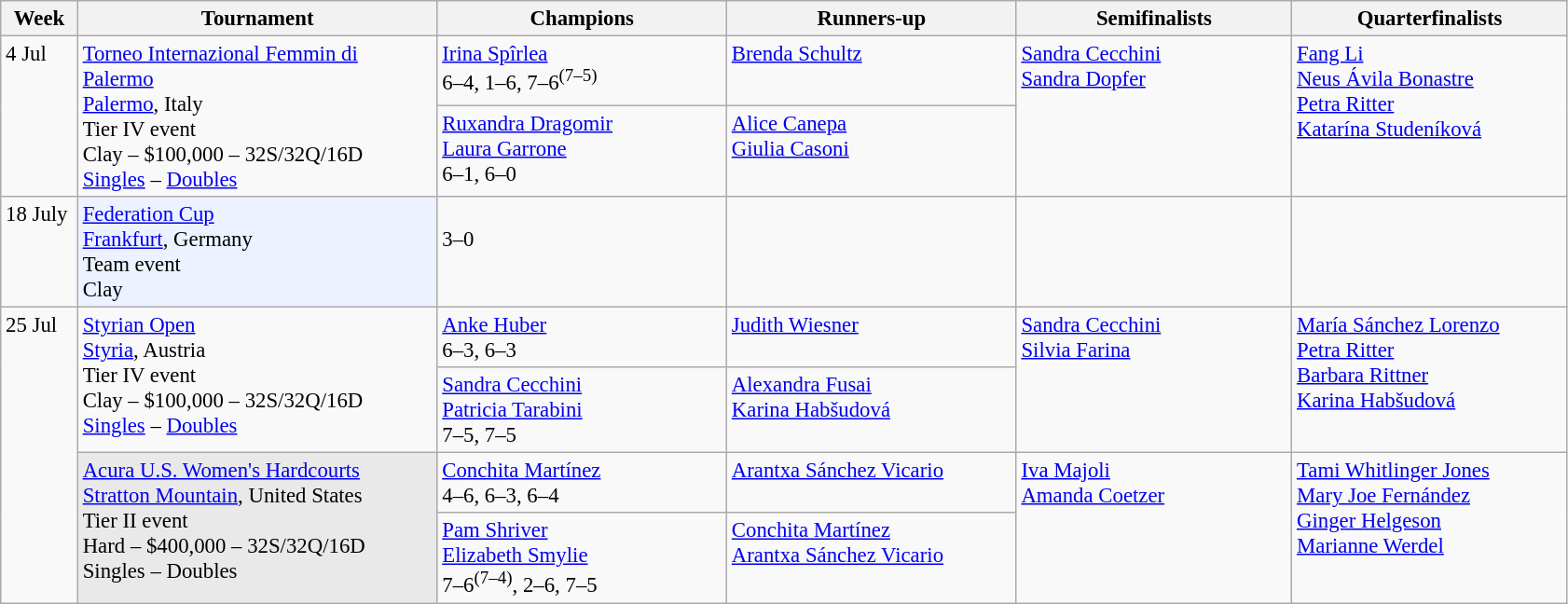<table class=wikitable style=font-size:95%>
<tr>
<th style="width:48px;">Week</th>
<th style="width:250px;">Tournament</th>
<th style="width:200px;">Champions</th>
<th style="width:200px;">Runners-up</th>
<th style="width:190px;">Semifinalists</th>
<th style="width:190px;">Quarterfinalists</th>
</tr>
<tr valign=top>
<td rowspan=2>4 Jul</td>
<td rowspan=2><a href='#'>Torneo Internazional Femmin di Palermo</a><br> <a href='#'>Palermo</a>, Italy<br>Tier IV event<br>Clay – $100,000 – 32S/32Q/16D<br> <a href='#'>Singles</a> – <a href='#'>Doubles</a></td>
<td> <a href='#'>Irina Spîrlea</a><br>6–4, 1–6, 7–6<sup>(7–5)</sup></td>
<td> <a href='#'>Brenda Schultz</a></td>
<td rowspan=2>  <a href='#'>Sandra Cecchini</a><br> <a href='#'>Sandra Dopfer</a></td>
<td rowspan=2> <a href='#'>Fang Li</a><br> <a href='#'>Neus Ávila Bonastre</a><br> <a href='#'>Petra Ritter</a><br> <a href='#'>Katarína Studeníková</a></td>
</tr>
<tr valign="top">
<td> <a href='#'>Ruxandra Dragomir</a><br> <a href='#'>Laura Garrone</a><br> 6–1, 6–0</td>
<td> <a href='#'>Alice Canepa</a><br> <a href='#'>Giulia Casoni</a></td>
</tr>
<tr valign=top>
<td>18 July</td>
<td bgcolor="#ECF2FF"><a href='#'>Federation Cup</a><br><a href='#'>Frankfurt</a>, Germany<br>Team event<br>Clay<br></td>
<td> <br> 3–0</td>
<td> <br></td>
<td> <br></td>
<td> <br> <br> <br></td>
</tr>
<tr valign=top>
<td rowspan=4>25 Jul</td>
<td rowspan=2><a href='#'>Styrian Open</a> <br> <a href='#'>Styria</a>, Austria<br>Tier IV event<br>Clay – $100,000 – 32S/32Q/16D<br> <a href='#'>Singles</a> – <a href='#'>Doubles</a></td>
<td> <a href='#'>Anke Huber</a><br>6–3, 6–3</td>
<td> <a href='#'>Judith Wiesner</a></td>
<td rowspan=2>  <a href='#'>Sandra Cecchini</a><br> <a href='#'>Silvia Farina</a></td>
<td rowspan=2> <a href='#'>María Sánchez Lorenzo</a><br> <a href='#'>Petra Ritter</a><br> <a href='#'>Barbara Rittner</a><br> <a href='#'>Karina Habšudová</a></td>
</tr>
<tr valign="top">
<td> <a href='#'>Sandra Cecchini</a><br> <a href='#'>Patricia Tarabini</a><br> 7–5, 7–5</td>
<td> <a href='#'>Alexandra Fusai</a><br> <a href='#'>Karina Habšudová</a></td>
</tr>
<tr valign=top>
<td rowspan=2 style=background:#e9e9e9;><a href='#'>Acura U.S. Women's Hardcourts</a><br> <a href='#'>Stratton Mountain</a>, United States<br>Tier II event<br>Hard – $400,000 – 32S/32Q/16D<br> Singles – Doubles</td>
<td> <a href='#'>Conchita Martínez</a><br>4–6, 6–3, 6–4</td>
<td> <a href='#'>Arantxa Sánchez Vicario</a></td>
<td rowspan=2>  <a href='#'>Iva Majoli</a><br> <a href='#'>Amanda Coetzer</a></td>
<td rowspan=2> <a href='#'>Tami Whitlinger Jones</a><br> <a href='#'>Mary Joe Fernández</a><br> <a href='#'>Ginger Helgeson</a><br> <a href='#'>Marianne Werdel</a></td>
</tr>
<tr valign="top">
<td> <a href='#'>Pam Shriver</a><br> <a href='#'>Elizabeth Smylie</a><br> 7–6<sup>(7–4)</sup>, 2–6, 7–5</td>
<td> <a href='#'>Conchita Martínez</a><br> <a href='#'>Arantxa Sánchez Vicario</a></td>
</tr>
</table>
